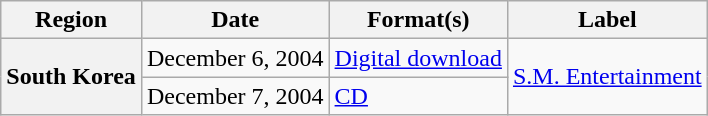<table class="wikitable plainrowheaders">
<tr>
<th scope="col">Region</th>
<th scope="col">Date</th>
<th scope="col">Format(s)</th>
<th scope="col">Label</th>
</tr>
<tr>
<th scope="row" rowspan="2">South Korea</th>
<td>December 6, 2004</td>
<td><a href='#'>Digital download</a></td>
<td rowspan="2"><a href='#'>S.M. Entertainment</a></td>
</tr>
<tr>
<td>December 7, 2004</td>
<td><a href='#'>CD</a></td>
</tr>
</table>
